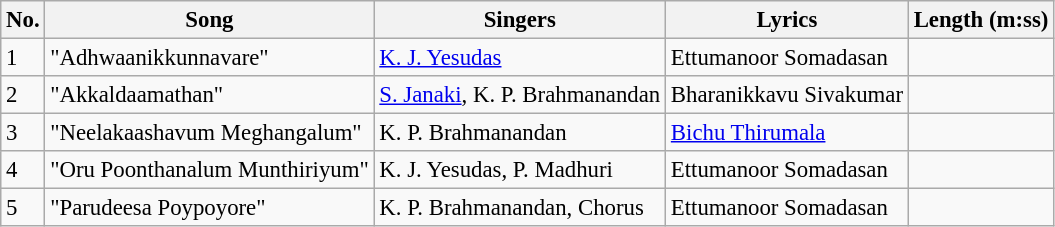<table class="wikitable" style="font-size:95%;">
<tr>
<th>No.</th>
<th>Song</th>
<th>Singers</th>
<th>Lyrics</th>
<th>Length (m:ss)</th>
</tr>
<tr>
<td>1</td>
<td>"Adhwaanikkunnavare"</td>
<td><a href='#'>K. J. Yesudas</a></td>
<td>Ettumanoor Somadasan</td>
<td></td>
</tr>
<tr>
<td>2</td>
<td>"Akkaldaamathan"</td>
<td><a href='#'>S. Janaki</a>, K. P. Brahmanandan</td>
<td>Bharanikkavu Sivakumar</td>
<td></td>
</tr>
<tr>
<td>3</td>
<td>"Neelakaashavum Meghangalum"</td>
<td>K. P. Brahmanandan</td>
<td><a href='#'>Bichu Thirumala</a></td>
<td></td>
</tr>
<tr>
<td>4</td>
<td>"Oru Poonthanalum Munthiriyum"</td>
<td>K. J. Yesudas, P. Madhuri</td>
<td>Ettumanoor Somadasan</td>
<td></td>
</tr>
<tr>
<td>5</td>
<td>"Parudeesa Poypoyore"</td>
<td>K. P. Brahmanandan, Chorus</td>
<td>Ettumanoor Somadasan</td>
<td></td>
</tr>
</table>
